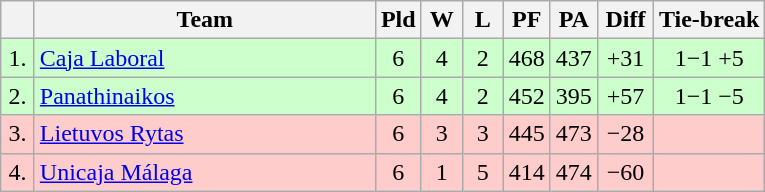<table class="wikitable" style="text-align:center">
<tr>
<th width=15></th>
<th width=220>Team</th>
<th width=20>Pld</th>
<th width=20>W</th>
<th width=20>L</th>
<th width=20>PF</th>
<th width=20>PA</th>
<th width=30>Diff</th>
<th>Tie-break</th>
</tr>
<tr style="background:#ccffcc;">
<td>1.</td>
<td align=left> <a href='#'>Caja Laboral</a></td>
<td>6</td>
<td>4</td>
<td>2</td>
<td>468</td>
<td>437</td>
<td>+31</td>
<td>1−1 +5</td>
</tr>
<tr style="background:#ccffcc;">
<td>2.</td>
<td align=left> <a href='#'>Panathinaikos</a></td>
<td>6</td>
<td>4</td>
<td>2</td>
<td>452</td>
<td>395</td>
<td>+57</td>
<td>1−1 −5</td>
</tr>
<tr style="background:#fcc;">
<td>3.</td>
<td align=left> <a href='#'>Lietuvos Rytas</a></td>
<td>6</td>
<td>3</td>
<td>3</td>
<td>445</td>
<td>473</td>
<td>−28</td>
<td></td>
</tr>
<tr style="background:#fcc;">
<td>4.</td>
<td align=left> <a href='#'>Unicaja Málaga</a></td>
<td>6</td>
<td>1</td>
<td>5</td>
<td>414</td>
<td>474</td>
<td>−60</td>
<td></td>
</tr>
</table>
